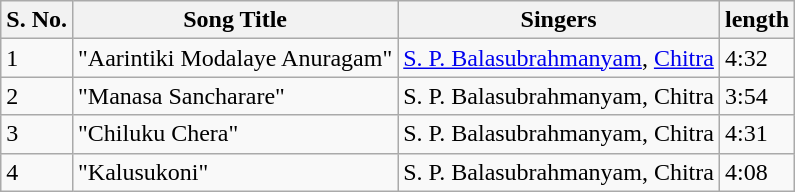<table class="wikitable">
<tr>
<th>S. No.</th>
<th>Song Title</th>
<th>Singers</th>
<th>length</th>
</tr>
<tr>
<td>1</td>
<td>"Aarintiki Modalaye Anuragam"</td>
<td><a href='#'>S. P. Balasubrahmanyam</a>, <a href='#'>Chitra</a></td>
<td>4:32</td>
</tr>
<tr>
<td>2</td>
<td>"Manasa Sancharare"</td>
<td>S. P. Balasubrahmanyam, Chitra</td>
<td>3:54</td>
</tr>
<tr>
<td>3</td>
<td>"Chiluku Chera"</td>
<td>S. P. Balasubrahmanyam, Chitra</td>
<td>4:31</td>
</tr>
<tr>
<td>4</td>
<td>"Kalusukoni"</td>
<td>S. P. Balasubrahmanyam, Chitra</td>
<td>4:08</td>
</tr>
</table>
